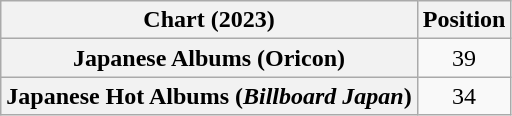<table class="wikitable sortable plainrowheaders" style="text-align:center">
<tr>
<th scope="col">Chart (2023)</th>
<th scope="col">Position</th>
</tr>
<tr>
<th scope="row">Japanese Albums (Oricon)</th>
<td>39</td>
</tr>
<tr>
<th scope="row">Japanese Hot Albums (<em>Billboard Japan</em>)</th>
<td>34</td>
</tr>
</table>
